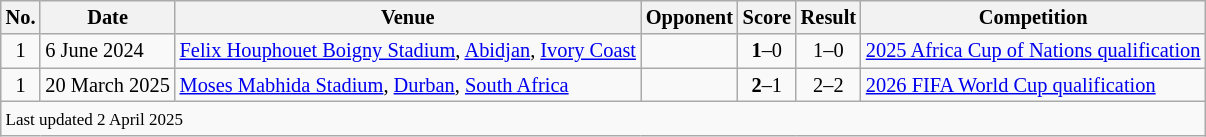<table class="wikitable" style="font-size:85%;">
<tr>
<th>No.</th>
<th>Date</th>
<th>Venue</th>
<th>Opponent</th>
<th>Score</th>
<th>Result</th>
<th>Competition</th>
</tr>
<tr>
<td align="center">1</td>
<td>6 June 2024</td>
<td><a href='#'>Felix Houphouet Boigny Stadium</a>, <a href='#'>Abidjan</a>, <a href='#'>Ivory Coast</a></td>
<td></td>
<td align=center><strong>1</strong>–0</td>
<td align=center>1–0</td>
<td><a href='#'>2025 Africa Cup of Nations qualification</a></td>
</tr>
<tr>
<td align="center">1</td>
<td>20 March 2025</td>
<td><a href='#'>Moses Mabhida Stadium</a>, <a href='#'>Durban</a>, <a href='#'>South Africa</a></td>
<td></td>
<td align=center><strong>2</strong>–1</td>
<td align=center>2–2</td>
<td><a href='#'>2026 FIFA World Cup qualification</a></td>
</tr>
<tr>
<td colspan="7"><small>Last updated 2 April 2025</small></td>
</tr>
</table>
